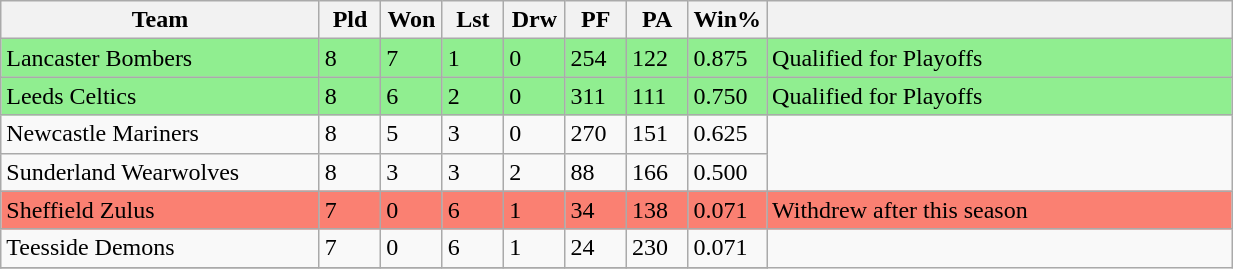<table class="wikitable" width=65%">
<tr>
<th width=26%>Team</th>
<th width=5%>Pld</th>
<th width=5%>Won</th>
<th width=5%>Lst</th>
<th width=5%>Drw</th>
<th width=5%>PF</th>
<th width=5%>PA</th>
<th width=6%>Win%</th>
<th width=38%></th>
</tr>
<tr style="background:lightgreen">
<td>Lancaster Bombers</td>
<td>8</td>
<td>7</td>
<td>1</td>
<td>0</td>
<td>254</td>
<td>122</td>
<td>0.875</td>
<td>Qualified for Playoffs</td>
</tr>
<tr style="background:lightgreen">
<td>Leeds Celtics</td>
<td>8</td>
<td>6</td>
<td>2</td>
<td>0</td>
<td>311</td>
<td>111</td>
<td>0.750</td>
<td>Qualified for Playoffs</td>
</tr>
<tr>
<td>Newcastle Mariners</td>
<td>8</td>
<td>5</td>
<td>3</td>
<td>0</td>
<td>270</td>
<td>151</td>
<td>0.625</td>
</tr>
<tr>
<td>Sunderland Wearwolves</td>
<td>8</td>
<td>3</td>
<td>3</td>
<td>2</td>
<td>88</td>
<td>166</td>
<td>0.500</td>
</tr>
<tr style="background:salmon">
<td>Sheffield Zulus</td>
<td>7</td>
<td>0</td>
<td>6</td>
<td>1</td>
<td>34</td>
<td>138</td>
<td>0.071</td>
<td>Withdrew after this season</td>
</tr>
<tr>
<td>Teesside Demons</td>
<td>7</td>
<td>0</td>
<td>6</td>
<td>1</td>
<td>24</td>
<td>230</td>
<td>0.071</td>
</tr>
<tr>
</tr>
</table>
